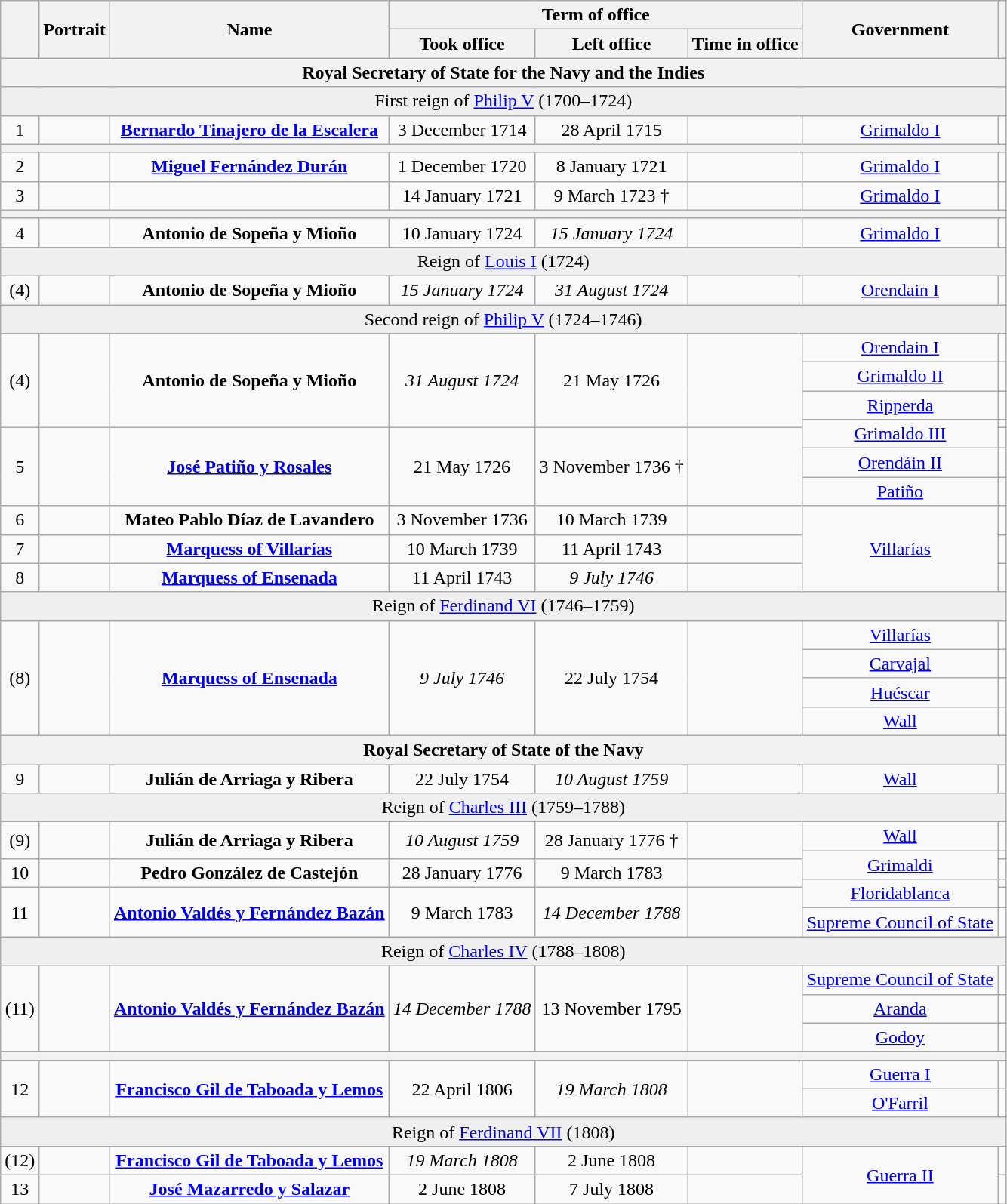<table class="wikitable" style="text-align:center">
<tr>
<th rowspan=2></th>
<th rowspan=2>Portrait</th>
<th rowspan=2>Name<br></th>
<th colspan=3>Term of office</th>
<th rowspan="2">Government</th>
<th rowspan="2"></th>
</tr>
<tr>
<th>Took office</th>
<th>Left office</th>
<th>Time in office</th>
</tr>
<tr>
<th colspan="8">Royal Secretary of State for the Navy and the Indies</th>
</tr>
<tr style="background:#efefef;">
<td colspan="8">First reign of <a href='#'>Philip V</a> (1700–1724)</td>
</tr>
<tr>
<td>1</td>
<td></td>
<td><strong><a href='#'>Bernardo Tinajero de la Escalera</a></strong> </td>
<td>3 December 1714</td>
<td>28 April 1715</td>
<td></td>
<td><a href='#'>Grimaldo I</a></td>
<td></td>
</tr>
<tr>
<th colspan="8"></th>
</tr>
<tr>
<td>2</td>
<td></td>
<td><strong><a href='#'>Miguel Fernández Durán</a></strong> <br></td>
<td>1 December 1720</td>
<td>8 January 1721</td>
<td></td>
<td><a href='#'>Grimaldo I</a></td>
<td></td>
</tr>
<tr>
<td>3</td>
<td></td>
<td><strong></strong><br></td>
<td>14 January 1721</td>
<td>9 March 1723 †</td>
<td></td>
<td><a href='#'>Grimaldo I</a></td>
<td></td>
</tr>
<tr style="background:#efefef;">
<th colspan="8"></th>
</tr>
<tr>
<td>4</td>
<td></td>
<td><strong>Antonio de Sopeña y Mioño</strong><br></td>
<td>10 January 1724</td>
<td><em>15 January 1724</em></td>
<td></td>
<td><a href='#'>Grimaldo I</a></td>
<td></td>
</tr>
<tr style="background:#efefef;">
<td colspan="8">Reign of <a href='#'>Louis I</a> (1724)</td>
</tr>
<tr>
<td>(4)</td>
<td></td>
<td><strong>Antonio de Sopeña y Mioño</strong><br></td>
<td><em>15 January 1724</em></td>
<td><em>31 August 1724</em></td>
<td></td>
<td><a href='#'>Orendain I</a></td>
<td></td>
</tr>
<tr style="background:#efefef;">
<td colspan="8">Second reign of <a href='#'>Philip V</a> (1724–1746)</td>
</tr>
<tr>
<td rowspan="4">(4)</td>
<td rowspan="4"></td>
<td rowspan="4"><strong>Antonio de Sopeña y Mioño</strong><br></td>
<td rowspan="4"><em>31 August 1724</em></td>
<td rowspan="4">21 May 1726</td>
<td rowspan="4"></td>
<td><a href='#'>Orendain I</a></td>
<td></td>
</tr>
<tr>
<td><a href='#'>Grimaldo II</a></td>
<td></td>
</tr>
<tr>
<td><a href='#'>Ripperda</a></td>
<td></td>
</tr>
<tr>
<td rowspan="2"><a href='#'>Grimaldo III</a></td>
<td></td>
</tr>
<tr>
<td rowspan="3">5</td>
<td rowspan="3"></td>
<td rowspan="3"><strong><a href='#'>José Patiño y Rosales</a></strong><br></td>
<td rowspan="3">21 May 1726</td>
<td rowspan="3">3 November 1736 †</td>
<td rowspan="3"></td>
<td></td>
</tr>
<tr>
<td><a href='#'>Orendáin II</a></td>
<td></td>
</tr>
<tr>
<td><a href='#'>Patiño</a></td>
<td></td>
</tr>
<tr>
<td>6</td>
<td></td>
<td><strong>Mateo Pablo Díaz de Lavandero</strong><br></td>
<td>3 November 1736</td>
<td>10 March 1739</td>
<td></td>
<td rowspan="3"><a href='#'>Villarías</a></td>
<td></td>
</tr>
<tr>
<td>7</td>
<td></td>
<td><strong><a href='#'>Marquess of Villarías</a></strong><br></td>
<td>10 March 1739</td>
<td>11 April 1743</td>
<td></td>
<td></td>
</tr>
<tr>
<td>8</td>
<td></td>
<td><strong><a href='#'>Marquess of Ensenada</a></strong><br></td>
<td>11 April 1743</td>
<td><em>9 July 1746</em></td>
<td></td>
<td></td>
</tr>
<tr style="background:#efefef;">
<td colspan="8">Reign of <a href='#'>Ferdinand VI</a> (1746–1759)</td>
</tr>
<tr>
<td rowspan="4">(8)</td>
<td rowspan="4"></td>
<td rowspan="4"><strong><a href='#'>Marquess of Ensenada</a></strong><br></td>
<td rowspan="4"><em>9 July 1746</em></td>
<td rowspan="4">22 July 1754</td>
<td rowspan="4"></td>
<td><a href='#'>Villarías</a></td>
<td></td>
</tr>
<tr>
<td><a href='#'>Carvajal</a></td>
<td></td>
</tr>
<tr>
<td><a href='#'>Huéscar</a></td>
<td></td>
</tr>
<tr>
<td><a href='#'>Wall</a></td>
<td></td>
</tr>
<tr style="background:#efefef;">
<th colspan="8">Royal Secretary of State of the Navy</th>
</tr>
<tr>
<td>9</td>
<td></td>
<td><strong>Julián de Arriaga y Ribera</strong><br></td>
<td>22 July 1754</td>
<td><em>10 August 1759</em></td>
<td></td>
<td><a href='#'>Wall</a></td>
<td></td>
</tr>
<tr style="background:#efefef;">
<td colspan="8">Reign of <a href='#'>Charles III</a> (1759–1788)</td>
</tr>
<tr>
<td rowspan="2">(9)</td>
<td rowspan="2"></td>
<td rowspan="2"><strong>Julián de Arriaga y Ribera</strong><br></td>
<td rowspan="2"><em>10 August 1759</em></td>
<td rowspan="2">28 January 1776 †</td>
<td rowspan="2"></td>
<td><a href='#'>Wall</a></td>
<td></td>
</tr>
<tr>
<td rowspan="2"><a href='#'>Grimaldi</a></td>
<td></td>
</tr>
<tr>
<td rowspan="2">10</td>
<td rowspan="2"></td>
<td rowspan="2"><strong>Pedro González de Castejón</strong> </td>
<td rowspan="2">28 January 1776</td>
<td rowspan="2">9 March 1783</td>
<td rowspan="2"></td>
<td></td>
</tr>
<tr>
<td rowspan="2"><a href='#'>Floridablanca</a></td>
<td></td>
</tr>
<tr>
<td rowspan="2">11</td>
<td rowspan="2"></td>
<td rowspan="2"><a href='#'><strong>Antonio Valdés y Fernández Bazán</strong></a><br></td>
<td rowspan="2">9 March 1783</td>
<td rowspan="2"><em>14 December 1788</em></td>
<td rowspan="2"></td>
<td></td>
</tr>
<tr>
<td><a href='#'>Supreme Council of State</a></td>
<td></td>
</tr>
<tr - style="background:#efefef;">
<td colspan="8">Reign of <a href='#'>Charles IV</a> (1788–1808)</td>
</tr>
<tr>
<td rowspan="3">(11)</td>
<td rowspan="3"></td>
<td rowspan="3"><a href='#'><strong>Antonio Valdés y Fernández Bazán</strong></a><br></td>
<td rowspan="3"><em>14 December 1788</em></td>
<td rowspan="3">13 November 1795</td>
<td rowspan="3"></td>
<td><a href='#'>Supreme Council of State</a></td>
<td></td>
</tr>
<tr>
<td><a href='#'>Aranda</a></td>
<td></td>
</tr>
<tr>
<td><a href='#'>Godoy</a></td>
<td></td>
</tr>
<tr - style="background:#efefef;">
<th colspan="8"></th>
</tr>
<tr>
<td rowspan="2">12</td>
<td rowspan="2"></td>
<td rowspan="2"><a href='#'><strong>Francisco Gil de Taboada y Lemos</strong></a><br></td>
<td rowspan="2">22 April 1806</td>
<td rowspan="2"><em>19 March 1808</em></td>
<td rowspan="2"></td>
<td><a href='#'>Guerra I</a></td>
<td></td>
</tr>
<tr>
<td><a href='#'>O'Farril</a></td>
<td></td>
</tr>
<tr style="background:#efefef;">
<td colspan="8">Reign of <a href='#'>Ferdinand VII</a> (1808)</td>
</tr>
<tr>
<td>(12)</td>
<td></td>
<td><a href='#'><strong>Francisco Gil de Taboada y Lemos</strong></a><br></td>
<td><em>19 March 1808</em></td>
<td>2 June 1808</td>
<td></td>
<td rowspan="2"><a href='#'>Guerra II</a></td>
<td></td>
</tr>
<tr>
<td>13</td>
<td></td>
<td><strong><a href='#'>José Mazarredo y Salazar</a></strong><br></td>
<td>2 June 1808</td>
<td>7 July 1808</td>
<td></td>
<td></td>
</tr>
</table>
